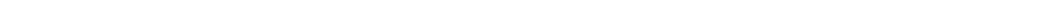<table style="width:88%; text-align:center;">
<tr style="color:white;">
<td style="background:"><strong>92</strong></td>
<td style="background:"><strong>3</strong></td>
<td style="background:"><strong>57</strong></td>
</tr>
</table>
